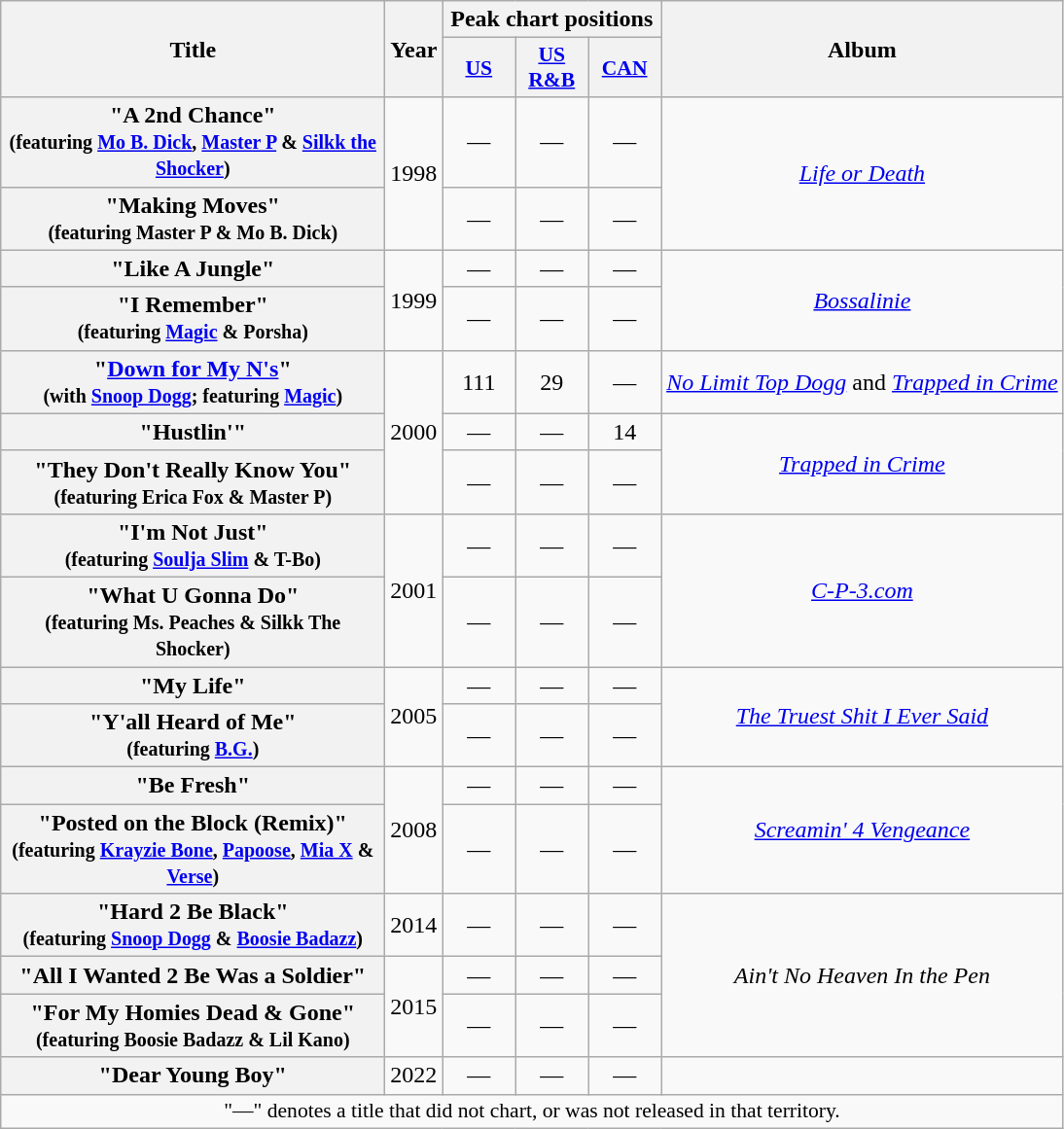<table class="wikitable plainrowheaders" style="text-align:center;" border="1">
<tr>
<th scope="col" rowspan="2" style="width:16em;">Title</th>
<th scope="col" rowspan="2">Year</th>
<th scope="col" colspan="3">Peak chart positions</th>
<th scope="col" rowspan="2">Album</th>
</tr>
<tr>
<th style="width:3em;font-size:90%;"><a href='#'>US</a></th>
<th style="width:3em;font-size:90%;"><a href='#'>US<br>R&B</a></th>
<th style="width:3em;font-size:90%;"><a href='#'>CAN</a></th>
</tr>
<tr>
<th scope="row">"A 2nd Chance"<br><small>(featuring <a href='#'>Mo B. Dick</a>, <a href='#'>Master P</a> & <a href='#'>Silkk the Shocker</a>)</small></th>
<td rowspan="2">1998</td>
<td>—</td>
<td>—</td>
<td>—</td>
<td rowspan="2"><em><a href='#'>Life or Death</a></em></td>
</tr>
<tr>
<th scope="row">"Making Moves"<br><small>(featuring Master P & Mo B. Dick)</small></th>
<td>—</td>
<td>—</td>
<td>—</td>
</tr>
<tr>
<th scope="row">"Like A Jungle"</th>
<td rowspan="2">1999</td>
<td>—</td>
<td>—</td>
<td>—</td>
<td rowspan="2"><em><a href='#'>Bossalinie</a></em></td>
</tr>
<tr>
<th scope="row">"I Remember"<br><small>(featuring <a href='#'>Magic</a> & Porsha)</small></th>
<td>—</td>
<td>—</td>
<td>—</td>
</tr>
<tr>
<th scope="row">"<a href='#'>Down for My N's</a>"<br><small>(with <a href='#'>Snoop Dogg</a>; featuring <a href='#'>Magic</a>)</small></th>
<td rowspan="3">2000</td>
<td>111</td>
<td>29</td>
<td>—</td>
<td><em><a href='#'>No Limit Top Dogg</a></em> and <em><a href='#'>Trapped in Crime</a></em></td>
</tr>
<tr>
<th scope="row">"Hustlin'"</th>
<td>—</td>
<td>—</td>
<td>14</td>
<td rowspan="2"><em><a href='#'>Trapped in Crime</a></em></td>
</tr>
<tr>
<th scope="row">"They Don't Really Know You"<br><small>(featuring Erica Fox & Master P)</small></th>
<td>—</td>
<td>—</td>
<td>—</td>
</tr>
<tr>
<th scope="row">"I'm Not Just"<br><small>(featuring <a href='#'>Soulja Slim</a> & T-Bo)</small></th>
<td rowspan="2">2001</td>
<td>—</td>
<td>—</td>
<td>—</td>
<td rowspan="2"><em><a href='#'>C-P-3.com</a></em></td>
</tr>
<tr>
<th scope="row">"What U Gonna Do"<br><small>(featuring Ms. Peaches & Silkk The Shocker)</small></th>
<td>—</td>
<td>—</td>
<td>—</td>
</tr>
<tr>
<th scope="row">"My Life"</th>
<td rowspan="2">2005</td>
<td>—</td>
<td>—</td>
<td>—</td>
<td rowspan="2"><em><a href='#'>The Truest Shit I Ever Said</a></em></td>
</tr>
<tr>
<th scope="row">"Y'all Heard of Me"<br><small>(featuring <a href='#'>B.G.</a>)</small></th>
<td>—</td>
<td>—</td>
<td>—</td>
</tr>
<tr>
<th scope="row">"Be Fresh"</th>
<td rowspan="2">2008</td>
<td>—</td>
<td>—</td>
<td>—</td>
<td rowspan="2"><em><a href='#'>Screamin' 4 Vengeance</a></em></td>
</tr>
<tr>
<th scope="row">"Posted on the Block <strong>(Remix)</strong>"<br><small>(featuring <a href='#'>Krayzie Bone</a>, <a href='#'>Papoose</a>, <a href='#'>Mia X</a> & <a href='#'>Verse</a>)</small></th>
<td>—</td>
<td>—</td>
<td>—</td>
</tr>
<tr>
<th scope="row">"Hard 2 Be Black"<br><small>(featuring <a href='#'>Snoop Dogg</a> & <a href='#'>Boosie Badazz</a>)</small></th>
<td>2014</td>
<td>—</td>
<td>—</td>
<td>—</td>
<td rowspan="3"><em>Ain't No Heaven In the Pen</em></td>
</tr>
<tr>
<th scope="row">"All I Wanted 2 Be Was a Soldier"</th>
<td rowspan="2">2015</td>
<td>—</td>
<td>—</td>
<td>—</td>
</tr>
<tr>
<th scope="row">"For My Homies Dead & Gone"<br><small>(featuring Boosie Badazz & Lil Kano)</small></th>
<td>—</td>
<td>—</td>
<td>—</td>
</tr>
<tr>
<th scope="row">"Dear Young Boy"</th>
<td>2022</td>
<td>—</td>
<td>—</td>
<td>—</td>
<td></td>
</tr>
<tr>
<td colspan="6" style="font-size:90%">"—" denotes a title that did not chart, or was not released in that territory.</td>
</tr>
</table>
